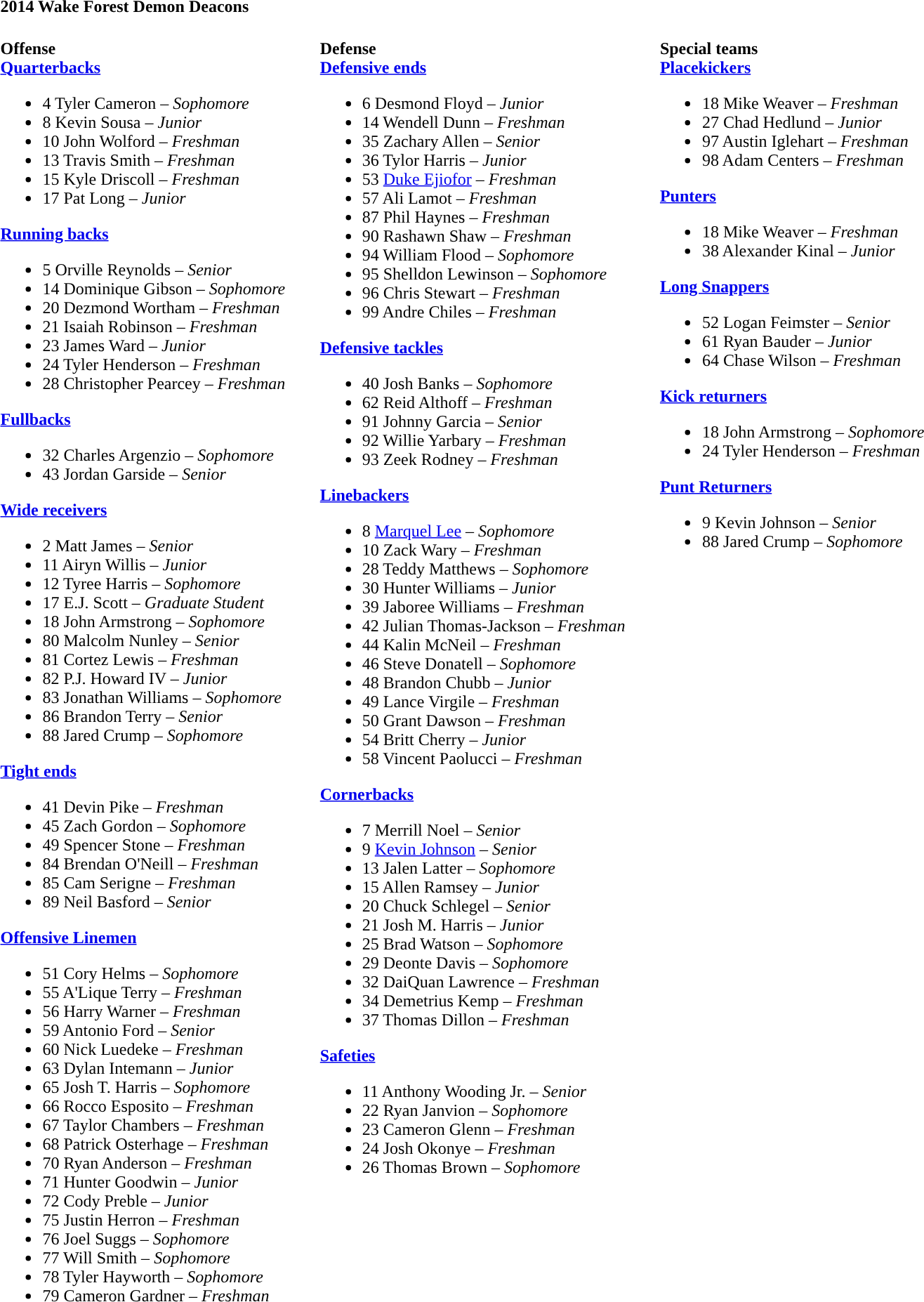<table class="toccolours" style="text-align: left;">
<tr>
<td colspan=11><strong>2014 Wake Forest Demon Deacons</strong></td>
</tr>
<tr>
<td valign="top"><br><strong>Offense</strong><br><strong><a href='#'>Quarterbacks</a></strong><ul><li>4 Tyler Cameron – <em> Sophomore</em></li><li>8 Kevin Sousa – <em> Junior</em></li><li>10 John Wolford – <em>Freshman</em></li><li>13 Travis Smith – <em>Freshman</em></li><li>15 Kyle Driscoll – <em>Freshman</em></li><li>17 Pat Long – <em> Junior</em></li></ul><strong><a href='#'>Running backs</a></strong><ul><li>5 Orville Reynolds – <em>Senior</em></li><li>14 Dominique Gibson – <em> Sophomore</em></li><li>20 Dezmond Wortham – <em> Freshman</em></li><li>21 Isaiah Robinson – <em>Freshman</em></li><li>23 James Ward – <em>Junior</em></li><li>24 Tyler Henderson – <em>Freshman</em></li><li>28 Christopher Pearcey – <em>Freshman</em></li></ul><strong><a href='#'>Fullbacks</a></strong><ul><li>32 Charles Argenzio – <em>Sophomore</em></li><li>43 Jordan Garside – <em> Senior</em></li></ul><strong><a href='#'>Wide receivers</a></strong><ul><li>2 Matt James – <em> Senior</em></li><li>11 Airyn Willis – <em> Junior</em></li><li>12 Tyree Harris – <em>Sophomore</em></li><li>17 E.J. Scott – <em>Graduate Student</em></li><li>18 John Armstrong – <em>Sophomore</em></li><li>80 Malcolm Nunley – <em>Senior</em></li><li>81 Cortez Lewis – <em>Freshman</em></li><li>82 P.J. Howard IV – <em> Junior</em></li><li>83 Jonathan Williams – <em> Sophomore</em></li><li>86 Brandon Terry – <em> Senior</em></li><li>88 Jared Crump – <em> Sophomore</em></li></ul><strong><a href='#'>Tight ends</a></strong><ul><li>41 Devin Pike – <em>Freshman</em></li><li>45 Zach Gordon – <em> Sophomore</em></li><li>49 Spencer Stone – <em> Freshman</em></li><li>84 Brendan O'Neill – <em> Freshman</em></li><li>85 Cam Serigne – <em> Freshman</em></li><li>89 Neil Basford – <em> Senior</em></li></ul><strong><a href='#'>Offensive Linemen</a></strong><ul><li>51 Cory Helms – <em>Sophomore</em></li><li>55 A'Lique Terry – <em>Freshman</em></li><li>56 Harry Warner – <em>Freshman</em></li><li>59 Antonio Ford – <em> Senior</em></li><li>60 Nick Luedeke – <em>Freshman</em></li><li>63 Dylan Intemann  – <em> Junior</em></li><li>65 Josh T. Harris – <em>Sophomore</em></li><li>66 Rocco Esposito – <em> Freshman</em></li><li>67 Taylor Chambers – <em> Freshman</em></li><li>68 Patrick Osterhage – <em>Freshman</em></li><li>70 Ryan Anderson – <em>Freshman</em></li><li>71 Hunter Goodwin  – <em> Junior</em></li><li>72 Cody Preble  – <em> Junior</em></li><li>75 Justin Herron – <em>Freshman</em></li><li>76 Joel Suggs – <em> Sophomore</em></li><li>77 Will Smith – <em> Sophomore</em></li><li>78 Tyler Hayworth – <em> Sophomore</em></li><li>79 Cameron Gardner – <em> Freshman</em></li></ul></td>
<td width="25"> </td>
<td valign="top"><br><strong>Defense</strong><br><strong><a href='#'>Defensive ends</a></strong><ul><li>6 Desmond Floyd – <em> Junior</em></li><li>14 Wendell Dunn – <em> Freshman</em></li><li>35 Zachary Allen – <em> Senior</em></li><li>36 Tylor Harris – <em>Junior</em></li><li>53 <a href='#'>Duke Ejiofor</a> – <em> Freshman</em></li><li>57 Ali Lamot – <em> Freshman</em></li><li>87 Phil Haynes – <em>Freshman</em></li><li>90 Rashawn Shaw – <em>Freshman</em></li><li>94 William Flood – <em>Sophomore</em></li><li>95 Shelldon Lewinson – <em> Sophomore</em></li><li>96 Chris Stewart – <em>Freshman</em></li><li>99 Andre Chiles – <em>Freshman</em></li></ul><strong><a href='#'>Defensive tackles</a></strong><ul><li>40 Josh Banks – <em> Sophomore</em></li><li>62 Reid Althoff – <em> Freshman</em></li><li>91 Johnny Garcia – <em> Senior</em></li><li>92 Willie Yarbary – <em>Freshman</em></li><li>93 Zeek Rodney – <em>Freshman</em></li></ul><strong><a href='#'>Linebackers</a></strong><ul><li>8 <a href='#'>Marquel Lee</a> – <em>Sophomore</em></li><li>10 Zack Wary – <em>Freshman</em></li><li>28 Teddy Matthews – <em> Sophomore</em></li><li>30 Hunter Williams – <em> Junior</em></li><li>39 Jaboree Williams – <em>Freshman</em></li><li>42 Julian Thomas-Jackson – <em> Freshman</em></li><li>44 Kalin McNeil – <em>Freshman</em></li><li>46 Steve Donatell – <em> Sophomore</em></li><li>48 Brandon Chubb – <em> Junior</em></li><li>49 Lance Virgile – <em> Freshman</em></li><li>50 Grant Dawson – <em> Freshman</em></li><li>54 Britt Cherry – <em> Junior</em></li><li>58 Vincent Paolucci – <em>Freshman</em></li></ul><strong><a href='#'>Cornerbacks</a></strong><ul><li>7 Merrill Noel – <em> Senior</em></li><li>9 <a href='#'>Kevin Johnson</a> – <em> Senior</em></li><li>13 Jalen Latter – <em>Sophomore</em></li><li>15 Allen Ramsey – <em> Junior</em></li><li>20 Chuck Schlegel – <em> Senior</em></li><li>21 Josh M. Harris – <em>Junior</em></li><li>25 Brad Watson – <em>Sophomore</em></li><li>29 Deonte Davis – <em>Sophomore</em></li><li>32 DaiQuan Lawrence – <em>Freshman</em></li><li>34 Demetrius Kemp – <em>Freshman</em></li><li>37 Thomas Dillon – <em>Freshman</em></li></ul><strong><a href='#'>Safeties</a></strong><ul><li>11 Anthony Wooding Jr. – <em>Senior</em></li><li>22 Ryan Janvion – <em> Sophomore</em></li><li>23 Cameron Glenn – <em>Freshman</em></li><li>24 Josh Okonye – <em> Freshman</em></li><li>26 Thomas Brown – <em>Sophomore</em></li></ul></td>
<td width="25"> </td>
<td valign="top"><br><strong>Special teams</strong><br><strong><a href='#'>Placekickers</a></strong><ul><li>18 Mike Weaver – <em> Freshman</em></li><li>27 Chad Hedlund – <em> Junior</em></li><li>97 Austin Iglehart – <em>Freshman</em></li><li>98 Adam Centers – <em>Freshman</em></li></ul><strong><a href='#'>Punters</a></strong><ul><li>18 Mike Weaver – <em> Freshman</em></li><li>38 Alexander Kinal – <em> Junior</em></li></ul><strong><a href='#'>Long Snappers</a></strong><ul><li>52 Logan Feimster – <em> Senior</em></li><li>61 Ryan Bauder – <em> Junior</em></li><li>64 Chase Wilson – <em> Freshman</em></li></ul><strong><a href='#'>Kick returners</a></strong><ul><li>18 John Armstrong – <em>Sophomore</em></li><li>24 Tyler Henderson – <em>Freshman</em></li></ul><strong><a href='#'>Punt Returners</a></strong><ul><li>9 Kevin Johnson – <em> Senior</em></li><li>88 Jared Crump – <em> Sophomore</em></li></ul></td>
</tr>
<tr>
<td colspan="5" valign="bottom" align="right"><small>      </small></td>
</tr>
</table>
